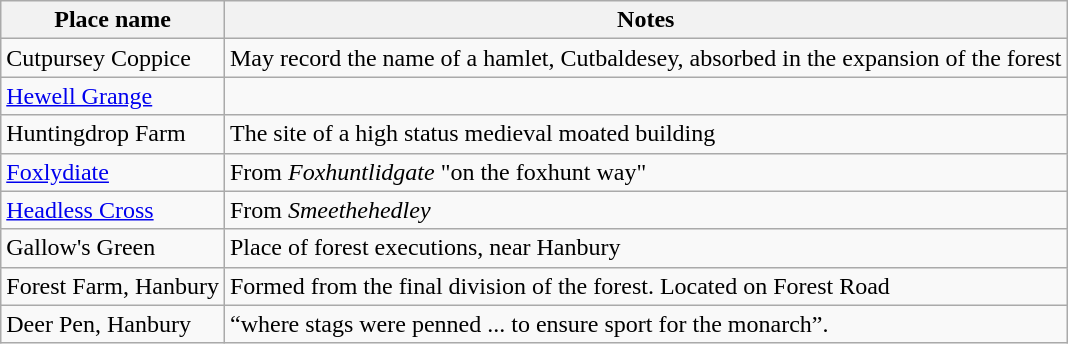<table class="wikitable">
<tr>
<th>Place name</th>
<th>Notes</th>
</tr>
<tr>
<td>Cutpursey Coppice</td>
<td>May record the name of a hamlet, Cutbaldesey, absorbed in the expansion of the forest</td>
</tr>
<tr>
<td><a href='#'>Hewell Grange</a></td>
<td></td>
</tr>
<tr>
<td>Huntingdrop Farm</td>
<td>The site of a high status medieval moated building</td>
</tr>
<tr>
<td><a href='#'>Foxlydiate</a></td>
<td>From <em>Foxhuntlidgate</em> "on the foxhunt way"</td>
</tr>
<tr>
<td><a href='#'>Headless Cross</a></td>
<td>From <em>Smeethehedley</em></td>
</tr>
<tr>
<td>Gallow's Green</td>
<td>Place of forest executions, near Hanbury</td>
</tr>
<tr>
<td>Forest Farm, Hanbury</td>
<td>Formed from the final division of the forest. Located on Forest Road</td>
</tr>
<tr>
<td>Deer Pen, Hanbury</td>
<td>“where stags were penned ... to ensure sport for the monarch”.</td>
</tr>
</table>
